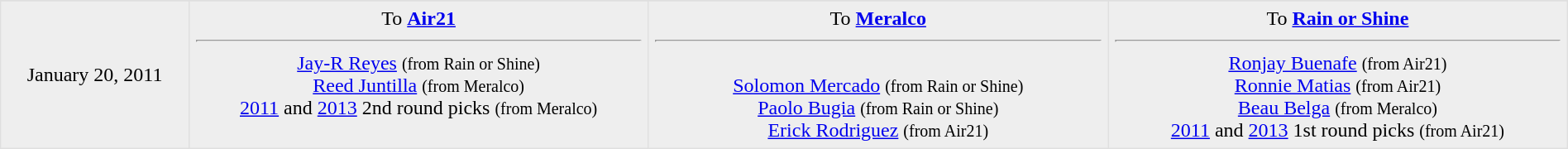<table border=1 style="border-collapse:collapse; text-align: center; width: 100%" bordercolor="#DFDFDF"  cellpadding="5">
<tr>
</tr>
<tr bgcolor="eeeeee">
<td style="width:12%">January 20, 2011</td>
<td style="width:29.3%" valign="top">To <strong><a href='#'>Air21</a></strong><hr><a href='#'>Jay-R Reyes</a> <small>(from Rain or Shine)</small> <br><a href='#'>Reed Juntilla</a> <small>(from Meralco)</small><br><a href='#'>2011</a> and <a href='#'>2013</a> 2nd round picks <small>(from Meralco)</small></td>
<td style="width:29.3%" valign="top">To <strong><a href='#'>Meralco</a></strong><hr><br><a href='#'>Solomon Mercado</a> <small>(from Rain or Shine)</small> <br> <a href='#'>Paolo Bugia</a> <small>(from Rain or Shine)</small> <br> <a href='#'>Erick Rodriguez</a> <small>(from Air21)</small></td>
<td style="width:29.3%" valign="top">To <strong><a href='#'>Rain or Shine</a></strong><hr><a href='#'>Ronjay Buenafe</a> <small>(from Air21)</small> <br> <a href='#'>Ronnie Matias</a> <small>(from Air21)</small><br> <a href='#'>Beau Belga</a> <small>(from Meralco)</small><br> <a href='#'>2011</a> and <a href='#'>2013</a> 1st round picks <small>(from Air21)</small></td>
</tr>
</table>
